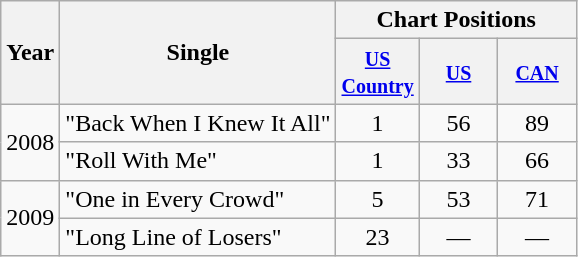<table class="wikitable" border="1">
<tr>
<th rowspan="2">Year</th>
<th rowspan="2">Single</th>
<th colspan="3">Chart Positions</th>
</tr>
<tr>
<th width="45"><small><a href='#'>US Country</a></small></th>
<th width="45"><small><a href='#'>US</a></small></th>
<th width="45"><small><a href='#'>CAN</a></small></th>
</tr>
<tr>
<td rowspan="2">2008</td>
<td>"Back When I Knew It All"</td>
<td align="center">1</td>
<td align="center">56</td>
<td align="center">89</td>
</tr>
<tr>
<td>"Roll With Me"</td>
<td align="center">1</td>
<td align="center">33</td>
<td align="center">66</td>
</tr>
<tr>
<td rowspan="2">2009</td>
<td>"One in Every Crowd"</td>
<td align="center">5</td>
<td align="center">53</td>
<td align="center">71</td>
</tr>
<tr>
<td>"Long Line of Losers"</td>
<td align="center">23</td>
<td align="center">—</td>
<td align="center">—</td>
</tr>
</table>
